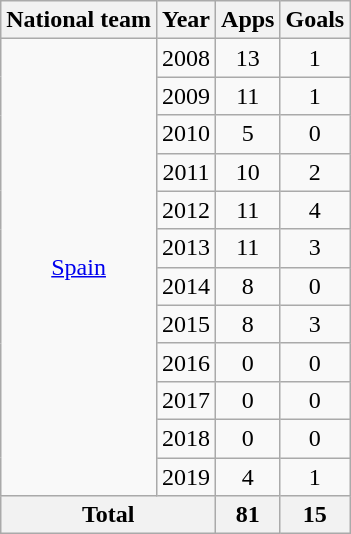<table class="wikitable" style="text-align: center">
<tr>
<th>National team</th>
<th>Year</th>
<th>Apps</th>
<th>Goals</th>
</tr>
<tr>
<td rowspan="12"><a href='#'>Spain</a></td>
<td>2008</td>
<td>13</td>
<td>1</td>
</tr>
<tr>
<td>2009</td>
<td>11</td>
<td>1</td>
</tr>
<tr>
<td>2010</td>
<td>5</td>
<td>0</td>
</tr>
<tr>
<td>2011</td>
<td>10</td>
<td>2</td>
</tr>
<tr>
<td>2012</td>
<td>11</td>
<td>4</td>
</tr>
<tr>
<td>2013</td>
<td>11</td>
<td>3</td>
</tr>
<tr>
<td>2014</td>
<td>8</td>
<td>0</td>
</tr>
<tr>
<td>2015</td>
<td>8</td>
<td>3</td>
</tr>
<tr>
<td>2016</td>
<td>0</td>
<td>0</td>
</tr>
<tr>
<td>2017</td>
<td>0</td>
<td>0</td>
</tr>
<tr>
<td>2018</td>
<td>0</td>
<td>0</td>
</tr>
<tr>
<td>2019</td>
<td>4</td>
<td>1</td>
</tr>
<tr>
<th colspan="2">Total</th>
<th>81</th>
<th>15</th>
</tr>
</table>
